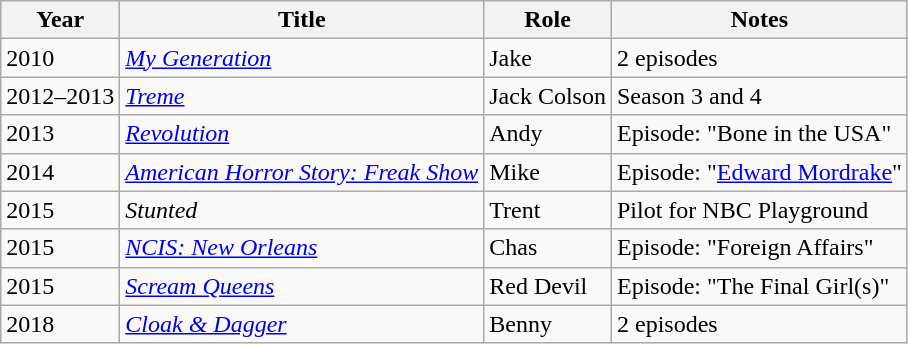<table class="wikitable sortable">
<tr>
<th>Year</th>
<th>Title</th>
<th>Role</th>
<th>Notes</th>
</tr>
<tr>
<td>2010</td>
<td><em><a href='#'>My Generation</a></em></td>
<td>Jake</td>
<td>2 episodes</td>
</tr>
<tr>
<td>2012–2013</td>
<td><em><a href='#'>Treme</a></em></td>
<td>Jack Colson</td>
<td>Season 3 and 4</td>
</tr>
<tr>
<td>2013</td>
<td><em><a href='#'>Revolution</a></em></td>
<td>Andy</td>
<td>Episode: "Bone in the USA"</td>
</tr>
<tr>
<td>2014</td>
<td><em><a href='#'>American Horror Story: Freak Show</a></em></td>
<td>Mike</td>
<td>Episode: "<a href='#'>Edward Mordrake</a>"</td>
</tr>
<tr>
<td>2015</td>
<td><em>Stunted</em></td>
<td>Trent</td>
<td>Pilot for NBC Playground</td>
</tr>
<tr>
<td>2015</td>
<td><em><a href='#'>NCIS: New Orleans</a></em></td>
<td>Chas</td>
<td>Episode: "Foreign Affairs"</td>
</tr>
<tr>
<td>2015</td>
<td><em><a href='#'>Scream Queens</a></em></td>
<td>Red Devil</td>
<td>Episode: "The Final Girl(s)"</td>
</tr>
<tr>
<td>2018</td>
<td><em><a href='#'>Cloak & Dagger</a></em></td>
<td>Benny</td>
<td>2 episodes</td>
</tr>
</table>
